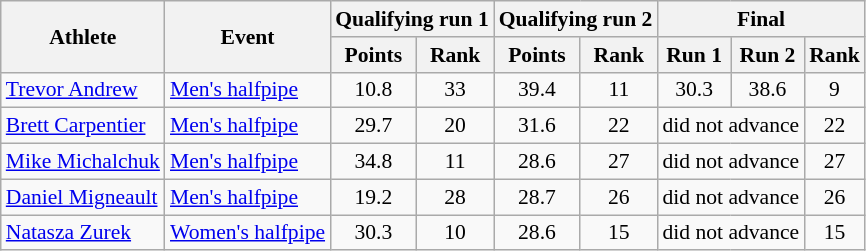<table class="wikitable" style="font-size:90%">
<tr>
<th rowspan="2">Athlete</th>
<th rowspan="2">Event</th>
<th colspan="2">Qualifying run 1</th>
<th colspan="2">Qualifying run 2</th>
<th colspan="3">Final</th>
</tr>
<tr>
<th>Points</th>
<th>Rank</th>
<th>Points</th>
<th>Rank</th>
<th>Run 1</th>
<th>Run 2</th>
<th>Rank</th>
</tr>
<tr>
<td><a href='#'>Trevor Andrew</a></td>
<td><a href='#'>Men's halfpipe</a></td>
<td align="center">10.8</td>
<td align="center">33</td>
<td align="center">39.4</td>
<td align="center">11</td>
<td align="center">30.3</td>
<td align="center">38.6</td>
<td align="center">9</td>
</tr>
<tr>
<td><a href='#'>Brett Carpentier</a></td>
<td><a href='#'>Men's halfpipe</a></td>
<td align="center">29.7</td>
<td align="center">20</td>
<td align="center">31.6</td>
<td align="center">22</td>
<td colspan=2 align="center">did not advance</td>
<td align="center">22</td>
</tr>
<tr>
<td><a href='#'>Mike Michalchuk</a></td>
<td><a href='#'>Men's halfpipe</a></td>
<td align="center">34.8</td>
<td align="center">11</td>
<td align="center">28.6</td>
<td align="center">27</td>
<td colspan=2 align="center">did not advance</td>
<td align="center">27</td>
</tr>
<tr>
<td><a href='#'>Daniel Migneault</a></td>
<td><a href='#'>Men's halfpipe</a></td>
<td align="center">19.2</td>
<td align="center">28</td>
<td align="center">28.7</td>
<td align="center">26</td>
<td colspan=2 align="center">did not advance</td>
<td align="center">26</td>
</tr>
<tr>
<td><a href='#'>Natasza Zurek</a></td>
<td><a href='#'>Women's halfpipe</a></td>
<td align="center">30.3</td>
<td align="center">10</td>
<td align="center">28.6</td>
<td align="center">15</td>
<td colspan=2 align="center">did not advance</td>
<td align="center">15</td>
</tr>
</table>
